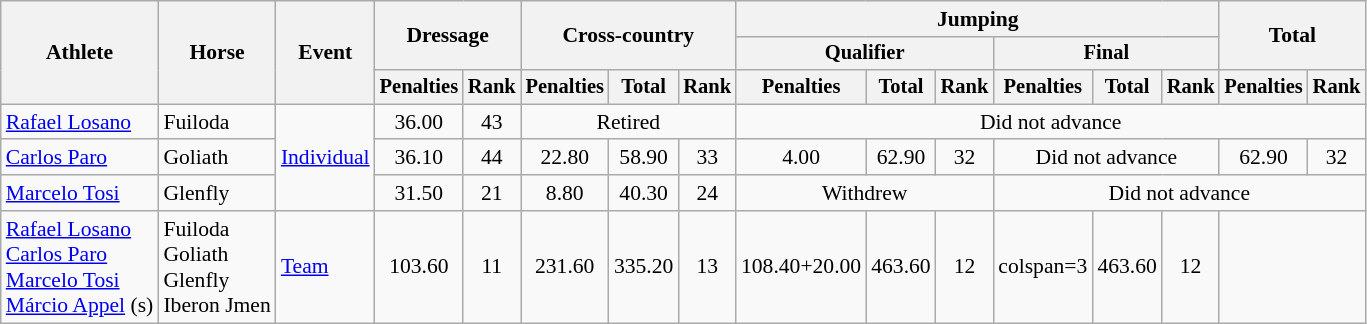<table class=wikitable style="font-size:90%">
<tr>
<th rowspan="3">Athlete</th>
<th rowspan="3">Horse</th>
<th rowspan="3">Event</th>
<th colspan="2" rowspan="2">Dressage</th>
<th colspan="3" rowspan="2">Cross-country</th>
<th colspan="6">Jumping</th>
<th colspan="2" rowspan="2">Total</th>
</tr>
<tr style="font-size:95%">
<th colspan="3">Qualifier</th>
<th colspan="3">Final</th>
</tr>
<tr style="font-size:95%">
<th>Penalties</th>
<th>Rank</th>
<th>Penalties</th>
<th>Total</th>
<th>Rank</th>
<th>Penalties</th>
<th>Total</th>
<th>Rank</th>
<th>Penalties</th>
<th>Total</th>
<th>Rank</th>
<th>Penalties</th>
<th>Rank</th>
</tr>
<tr align=center>
<td align=left><a href='#'>Rafael Losano</a></td>
<td align=left>Fuiloda</td>
<td rowspan=3 align=left><a href='#'>Individual</a></td>
<td>36.00</td>
<td>43</td>
<td colspan=3>Retired</td>
<td colspan=8>Did not advance</td>
</tr>
<tr align=center>
<td align=left><a href='#'>Carlos Paro</a></td>
<td align=left>Goliath</td>
<td>36.10</td>
<td>44</td>
<td>22.80</td>
<td>58.90</td>
<td>33</td>
<td>4.00</td>
<td>62.90</td>
<td>32</td>
<td colspan=3>Did not advance</td>
<td>62.90</td>
<td>32</td>
</tr>
<tr align=center>
<td align=left><a href='#'>Marcelo Tosi</a></td>
<td align=left>Glenfly</td>
<td>31.50</td>
<td>21</td>
<td>8.80</td>
<td>40.30</td>
<td>24</td>
<td colspan=3>Withdrew</td>
<td colspan=5>Did not advance</td>
</tr>
<tr align=center>
<td align=left><a href='#'>Rafael Losano</a><br><a href='#'>Carlos Paro</a><br><a href='#'>Marcelo Tosi</a><br><a href='#'>Márcio Appel</a> (s)</td>
<td align=left>Fuiloda<br>Goliath<br>Glenfly<br>Iberon Jmen</td>
<td align=left><a href='#'>Team</a></td>
<td>103.60</td>
<td>11</td>
<td>231.60</td>
<td>335.20</td>
<td>13</td>
<td>108.40+20.00</td>
<td>463.60</td>
<td>12</td>
<td>colspan=3 </td>
<td>463.60</td>
<td>12</td>
</tr>
</table>
